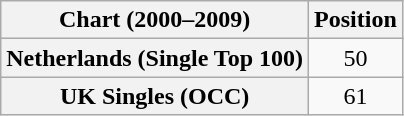<table class="wikitable plainrowheaders" style="text-align:center">
<tr>
<th>Chart (2000–2009)</th>
<th>Position</th>
</tr>
<tr>
<th scope="row">Netherlands (Single Top 100)</th>
<td>50</td>
</tr>
<tr>
<th scope="row">UK Singles (OCC)</th>
<td>61</td>
</tr>
</table>
